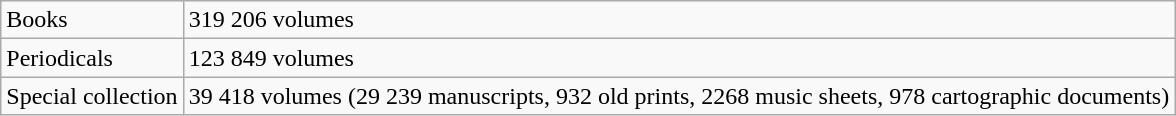<table class="wikitable">
<tr>
<td>Books</td>
<td>319 206 volumes</td>
</tr>
<tr>
<td>Periodicals</td>
<td>123 849 volumes</td>
</tr>
<tr>
<td>Special collection</td>
<td>39 418 volumes (29 239 manuscripts,  932 old prints, 2268 music sheets, 978 cartographic documents)</td>
</tr>
</table>
